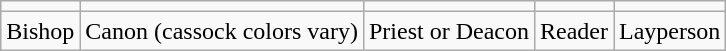<table class="wikitable">
<tr>
<td></td>
<td></td>
<td></td>
<td></td>
<td></td>
</tr>
<tr>
<td>Bishop</td>
<td>Canon (cassock colors vary)</td>
<td>Priest or Deacon</td>
<td>Reader</td>
<td>Layperson</td>
</tr>
</table>
